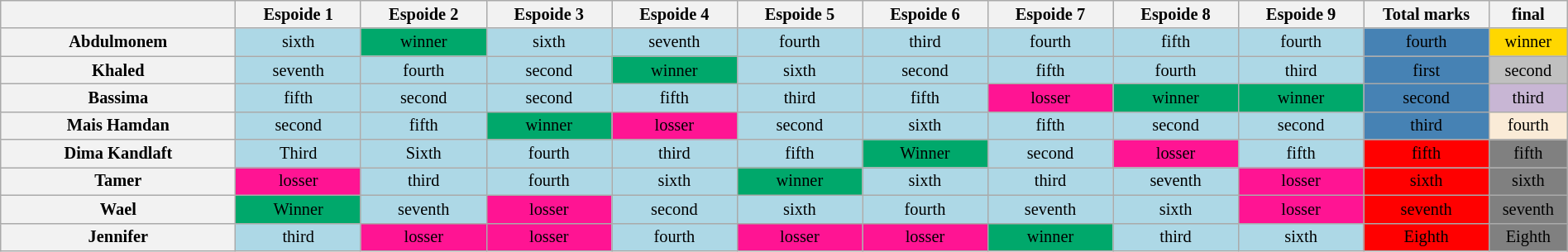<table class="wikitable" style="font-size:85%; width:100%; text-align:center; margin-left: auto; margin-right: auto">
<tr>
<th style="width: 15%;"></th>
<th style="width: 8%;">Espoide 1</th>
<th style="width: 8%;">Espoide 2</th>
<th style="width: 8%;">Espoide 3</th>
<th style="width: 8%;">Espoide 4</th>
<th style="width: 8%;">Espoide 5</th>
<th style="width: 8%;">Espoide 6</th>
<th style="width: 8%;">Espoide 7</th>
<th style="width: 8%;">Espoide 8</th>
<th style="width: 8%;">Espoide 9</th>
<th style="width: 8%;">Total marks</th>
<th style="width: 8%;">final</th>
</tr>
<tr>
<th>Abdulmonem</th>
<td style="background:lightblue">sixth</td>
<td style="background:#00A86B">winner</td>
<td style="background:lightblue">sixth</td>
<td style="background:Lightblue">seventh</td>
<td style="background:lightblue">fourth</td>
<td style="background:lightblue">third</td>
<td style="background:lightblue">fourth</td>
<td style="background:lightblue">fifth</td>
<td style="background:lightblue">fourth</td>
<td style="background:steelblue">fourth</td>
<td style="background:gold">winner</td>
</tr>
<tr>
<th>Khaled</th>
<td style="background:lightblue">seventh</td>
<td style="background:lightblue">fourth</td>
<td style="background:lightblue">second</td>
<td style="background:#00A86B">winner</td>
<td style="background:lightblue">sixth</td>
<td style="background:lightblue">second</td>
<td style="background:lightblue">fifth</td>
<td style="background:lightblue">fourth</td>
<td style="background:lightblue">third</td>
<td style="background:steelblue">first</td>
<td style="background:silver">second</td>
</tr>
<tr>
<th>Bassima</th>
<td style="background:lightblue">fifth</td>
<td style="background:lightblue">second</td>
<td style="background:lightblue">second</td>
<td style="background:lightblue">fifth</td>
<td style="background:lightblue">third</td>
<td style="background:lightblue">fifth</td>
<td style="background:DeepPink">losser</td>
<td style="background:#00A86B">winner</td>
<td style="background:#00A86B">winner</td>
<td style="background:steelblue">second</td>
<td style="background:#c8b6d4">third</td>
</tr>
<tr>
<th>Mais Hamdan</th>
<td style="background:lightblue">second</td>
<td style="background:lightblue">fifth</td>
<td style="background:#00A86B">winner</td>
<td style="background:DeepPink">losser</td>
<td style="background:lightblue">second</td>
<td style="background:lightblue">sixth</td>
<td style="background:lightblue">fifth</td>
<td style="background:lightblue">second</td>
<td style="background:lightblue">second</td>
<td style="background:steelblue">third</td>
<td style="background:AntiqueWhite">fourth</td>
</tr>
<tr>
<th>Dima Kandlaft</th>
<td style="background:lightblue">Third</td>
<td style="background:lightblue">Sixth</td>
<td style="background:lightblue">fourth</td>
<td style="background:lightblue">third</td>
<td style="background:lightblue">fifth</td>
<td style="background:#00A86B">Winner</td>
<td style="background:lightblue">second</td>
<td style="background:DeepPink">losser</td>
<td style="background:lightblue">fifth</td>
<td style="background:red">fifth</td>
<td style="background:Gray">fifth</td>
</tr>
<tr>
<th>Tamer</th>
<td style="background:DeepPink">losser</td>
<td style="background:lightblue">third</td>
<td style="background:lightblue">fourth</td>
<td style="background:lightblue">sixth</td>
<td style="background:#00A86B">winner</td>
<td style="background:lightblue">sixth</td>
<td style="background:lightblue">third</td>
<td style="background:lightblue">seventh</td>
<td style="background:DeepPink">losser</td>
<td style="background:red">sixth</td>
<td style="background:Gray">sixth</td>
</tr>
<tr>
<th>Wael</th>
<td style="background:#00A86B">Winner</td>
<td style="background:lightblue">seventh</td>
<td style="background:DeepPink">losser</td>
<td style="background:lightblue">second</td>
<td style="background:lightblue">sixth</td>
<td style="background:lightblue">fourth</td>
<td style="background:lightblue">seventh</td>
<td style="background:lightblue">sixth</td>
<td style="background:DeepPink">losser</td>
<td style="background:red">seventh</td>
<td style="background:Grey">seventh</td>
</tr>
<tr>
<th>Jennifer</th>
<td style="background:lightblue">third</td>
<td style="background:DeepPink">losser</td>
<td style="background:DeepPink">losser</td>
<td style="background:lightblue">fourth</td>
<td style="background:DeepPink">losser</td>
<td style="background:DeepPink">losser</td>
<td style="background:#00A86B">winner</td>
<td style="background:lightblue">third</td>
<td style="background:lightblue">sixth</td>
<td style="background:red">Eighth</td>
<td style="background:Gray">Eighth</td>
</tr>
</table>
